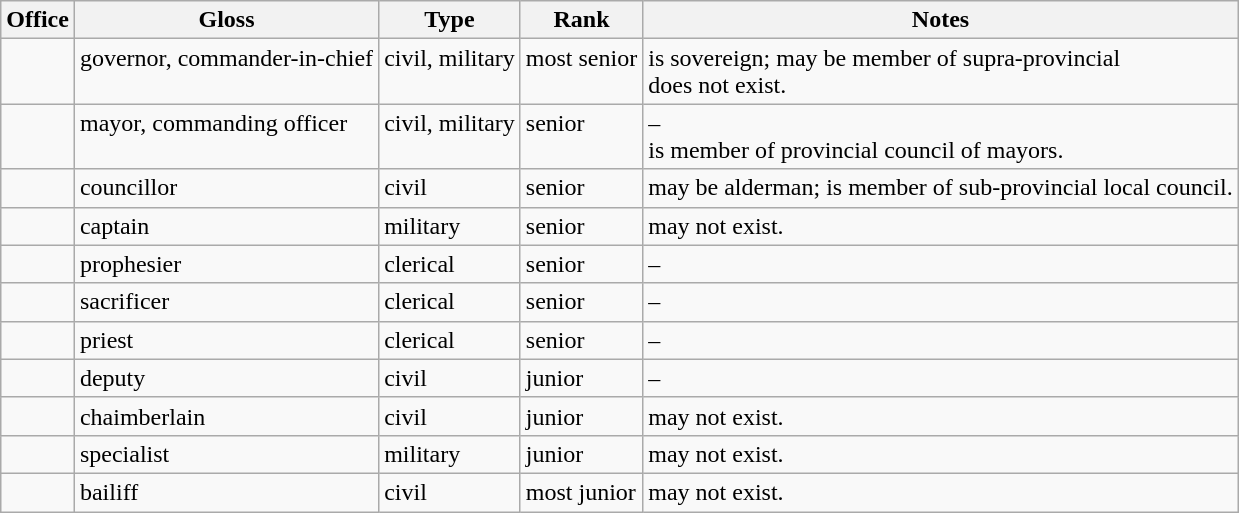<table class="wikitable sortable static-row-numbers">
<tr>
<th>Office</th>
<th>Gloss</th>
<th>Type</th>
<th>Rank</th>
<th>Notes</th>
</tr>
<tr style="vertical-align: top;">
<td></td>
<td>governor, commander-in-chief</td>
<td>civil, military</td>
<td>most senior</td>
<td> is sovereign; may be member of supra-provincial <br> does not exist.</td>
</tr>
<tr style="vertical-align: top;">
<td></td>
<td>mayor, commanding officer</td>
<td>civil, military</td>
<td>senior</td>
<td> –<br> is member of provincial council of mayors.</td>
</tr>
<tr style="vertical-align: top;">
<td></td>
<td>councillor</td>
<td>civil</td>
<td>senior</td>
<td> may be alderman; is member of sub-provincial local council.</td>
</tr>
<tr style="vertical-align: top;">
<td></td>
<td>captain</td>
<td>military</td>
<td>senior</td>
<td> may not exist.</td>
</tr>
<tr style="vertical-align: top;">
<td></td>
<td>prophesier</td>
<td>clerical</td>
<td>senior</td>
<td> –</td>
</tr>
<tr style="vertical-align: top;">
<td></td>
<td>sacrificer</td>
<td>clerical</td>
<td>senior</td>
<td> –</td>
</tr>
<tr style="vertical-align: top;">
<td></td>
<td>priest</td>
<td>clerical</td>
<td>senior</td>
<td> –</td>
</tr>
<tr style="vertical-align: top;">
<td></td>
<td>deputy</td>
<td>civil</td>
<td>junior</td>
<td> –</td>
</tr>
<tr style="vertical-align: top;">
<td></td>
<td>chaimberlain</td>
<td>civil</td>
<td>junior</td>
<td> may not exist.</td>
</tr>
<tr style="vertical-align: top;">
<td></td>
<td>specialist</td>
<td>military</td>
<td>junior</td>
<td> may not exist.</td>
</tr>
<tr style="vertical-align: top;">
<td></td>
<td>bailiff</td>
<td>civil</td>
<td>most junior</td>
<td> may not exist.</td>
</tr>
</table>
